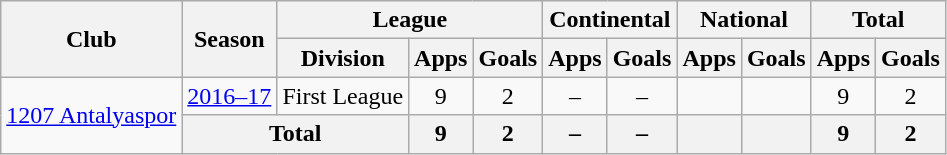<table class="wikitable" style="text-align: center;">
<tr>
<th rowspan=2>Club</th>
<th rowspan=2>Season</th>
<th colspan=3>League</th>
<th colspan=2>Continental</th>
<th colspan=2>National</th>
<th colspan=2>Total</th>
</tr>
<tr>
<th>Division</th>
<th>Apps</th>
<th>Goals</th>
<th>Apps</th>
<th>Goals</th>
<th>Apps</th>
<th>Goals</th>
<th>Apps</th>
<th>Goals</th>
</tr>
<tr>
<td rowspan=2><a href='#'>1207 Antalyaspor</a></td>
<td><a href='#'>2016–17</a></td>
<td>First League</td>
<td>9</td>
<td>2</td>
<td>–</td>
<td>–</td>
<td></td>
<td></td>
<td>9</td>
<td>2</td>
</tr>
<tr>
<th colspan=2>Total</th>
<th>9</th>
<th>2</th>
<th>–</th>
<th>–</th>
<th></th>
<th></th>
<th>9</th>
<th>2</th>
</tr>
</table>
